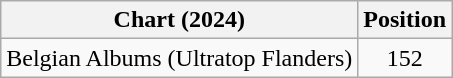<table class="wikitable">
<tr>
<th>Chart (2024)</th>
<th>Position</th>
</tr>
<tr>
<td>Belgian Albums (Ultratop Flanders)</td>
<td align="center">152</td>
</tr>
</table>
